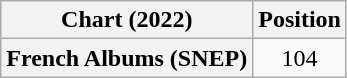<table class="wikitable plainrowheaders" style="text-align:center">
<tr>
<th scope="col">Chart (2022)</th>
<th scope="col">Position</th>
</tr>
<tr>
<th scope="row">French Albums (SNEP)</th>
<td>104</td>
</tr>
</table>
